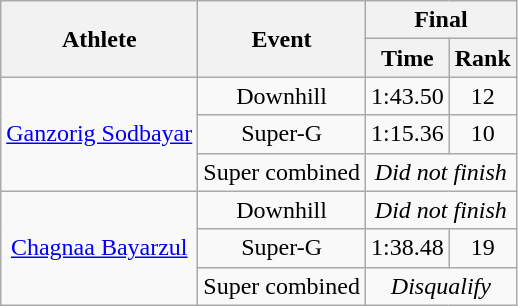<table class="wikitable" style="text-align:center;">
<tr>
<th rowspan="2">Athlete</th>
<th rowspan="2">Event</th>
<th colspan="2">Final</th>
</tr>
<tr>
<th>Time</th>
<th>Rank</th>
</tr>
<tr>
<td rowspan="3"><a href='#'>Ganzorig Sodbayar</a></td>
<td>Downhill</td>
<td>1:43.50</td>
<td>12</td>
</tr>
<tr>
<td>Super-G</td>
<td>1:15.36</td>
<td>10</td>
</tr>
<tr>
<td>Super combined</td>
<td colspan="2"><em>Did not finish</em></td>
</tr>
<tr>
<td rowspan="3"><a href='#'>Chagnaa Bayarzul</a></td>
<td>Downhill</td>
<td colspan="2"><em>Did not finish</em></td>
</tr>
<tr>
<td>Super-G</td>
<td>1:38.48</td>
<td>19</td>
</tr>
<tr>
<td>Super combined</td>
<td colspan="2"><em>Disqualify</em></td>
</tr>
</table>
